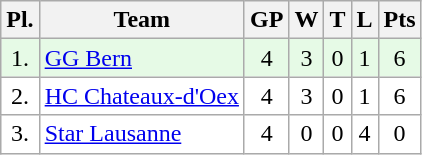<table class="wikitable">
<tr>
<th>Pl.</th>
<th>Team</th>
<th>GP</th>
<th>W</th>
<th>T</th>
<th>L</th>
<th>Pts</th>
</tr>
<tr align="center " bgcolor="#e6fae6">
<td>1.</td>
<td align="left"><a href='#'>GG Bern</a></td>
<td>4</td>
<td>3</td>
<td>0</td>
<td>1</td>
<td>6</td>
</tr>
<tr align="center "  bgcolor="#FFFFFF">
<td>2.</td>
<td align="left"><a href='#'>HC Chateaux-d'Oex</a></td>
<td>4</td>
<td>3</td>
<td>0</td>
<td>1</td>
<td>6</td>
</tr>
<tr align="center " bgcolor="#FFFFFF">
<td>3.</td>
<td align="left"><a href='#'>Star Lausanne</a></td>
<td>4</td>
<td>0</td>
<td>0</td>
<td>4</td>
<td>0</td>
</tr>
</table>
